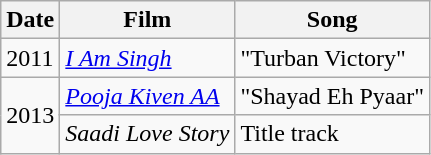<table class="wikitable sortable">
<tr>
<th>Date</th>
<th>Film</th>
<th>Song</th>
</tr>
<tr>
<td>2011</td>
<td><em><a href='#'>I Am Singh</a></em></td>
<td>"Turban Victory"</td>
</tr>
<tr>
<td rowspan="2">2013</td>
<td><em><a href='#'>Pooja Kiven AA</a></em></td>
<td>"Shayad Eh Pyaar"</td>
</tr>
<tr>
<td><em>Saadi Love Story</em></td>
<td>Title track</td>
</tr>
</table>
